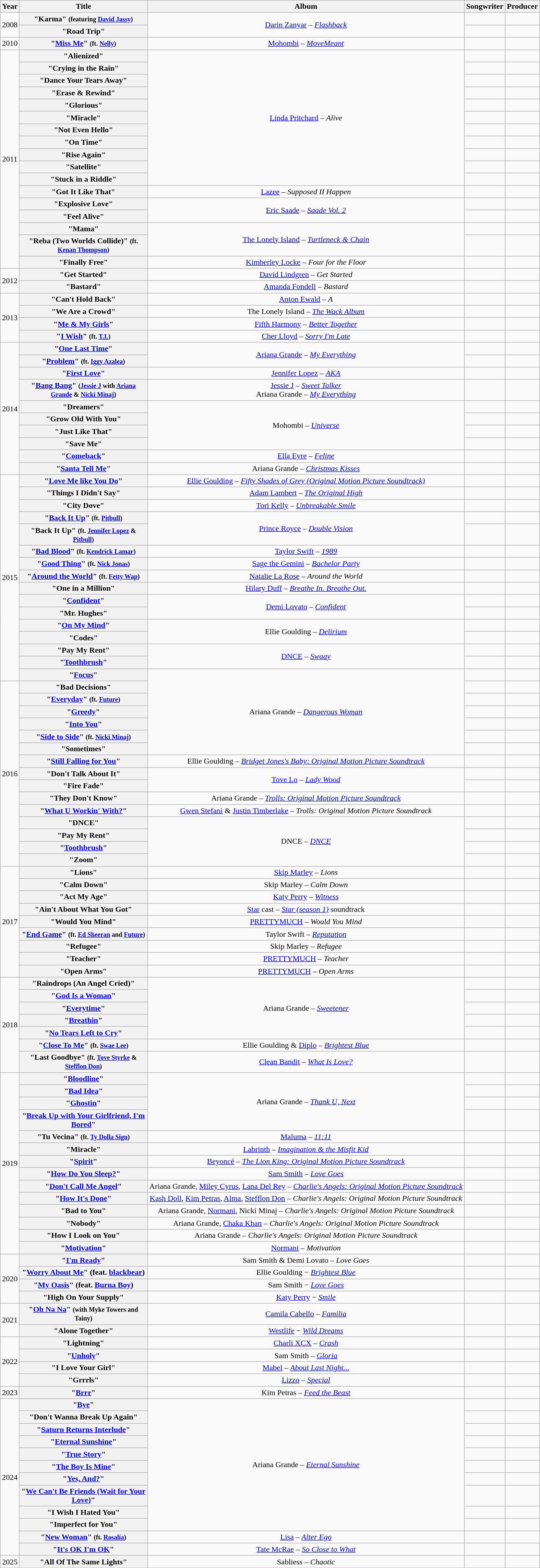<table class="wikitable sortable plainrowheaders" style="text-align:center;">
<tr>
<th scope="col">Year</th>
<th scope="col" style="width:16em;">Title</th>
<th scope="col">Album</th>
<th scope="col">Songwriter</th>
<th scope="col">Producer</th>
</tr>
<tr>
<td rowspan="2">2008</td>
<th scope="row">"Karma" <small>(featuring <a href='#'>David Jassy</a>)</small></th>
<td rowspan="2"><a href='#'>Darin Zanyar</a> – <em><a href='#'>Flashback</a></em></td>
<td></td>
<td></td>
</tr>
<tr>
<th scope="row">"Road Trip"</th>
<td></td>
<td></td>
</tr>
<tr>
<td>2010</td>
<th scope="row">"<a href='#'>Miss Me</a>" <small>(ft. <a href='#'>Nelly</a>)</small></th>
<td><a href='#'>Mohombi</a> – <em><a href='#'>MoveMeant</a></em></td>
<td></td>
<td></td>
</tr>
<tr>
<td rowspan="17">2011</td>
<th scope="row">"Alienized"</th>
<td rowspan="11"><a href='#'>Linda Pritchard</a> – <em>Alive</em></td>
<td></td>
<td></td>
</tr>
<tr>
<th scope="row">"Crying in the Rain"</th>
<td></td>
<td></td>
</tr>
<tr>
<th scope="row">"Dance Your Tears Away"</th>
<td></td>
<td></td>
</tr>
<tr>
<th scope="row">"Erase & Rewind"</th>
<td></td>
<td></td>
</tr>
<tr>
<th scope="row">"Glorious"</th>
<td></td>
<td></td>
</tr>
<tr>
<th scope="row">"Miracle"</th>
<td></td>
<td></td>
</tr>
<tr>
<th scope="row">"Not Even Hello"</th>
<td></td>
<td></td>
</tr>
<tr>
<th scope="row">"On Time"</th>
<td></td>
<td></td>
</tr>
<tr>
<th scope="row">"Rise Again"</th>
<td></td>
<td></td>
</tr>
<tr>
<th scope="row">"Satellite"</th>
<td></td>
<td></td>
</tr>
<tr>
<th scope="row">"Stuck in a Riddle"</th>
<td></td>
<td></td>
</tr>
<tr>
<th scope="row">"Got It Like That"</th>
<td><a href='#'>Lazee</a> – <em>Supposed II Happen</em></td>
<td></td>
<td></td>
</tr>
<tr>
<th scope="row">"Explosive Love"</th>
<td rowspan="2"><a href='#'>Eric Saade</a> – <em><a href='#'>Saade Vol. 2</a></em></td>
<td></td>
<td></td>
</tr>
<tr>
<th scope="row">"Feel Alive"</th>
<td></td>
<td></td>
</tr>
<tr>
<th scope="row">"Mama"</th>
<td rowspan="2"><a href='#'>The Lonely Island</a> – <em><a href='#'>Turtleneck & Chain</a></em></td>
<td></td>
<td></td>
</tr>
<tr>
<th scope="row">"Reba (Two Worlds Collide)" <small>(ft. <a href='#'>Kenan Thompson</a>)</small></th>
<td></td>
<td></td>
</tr>
<tr>
<th scope="row">"Finally Free"</th>
<td><a href='#'>Kimberley Locke</a> – <em>Four for the Floor</em></td>
<td></td>
<td></td>
</tr>
<tr>
<td rowspan="2">2012</td>
<th scope="row">"Get Started"</th>
<td><a href='#'>David Lindgren</a> – <em>Get Started</em></td>
<td></td>
<td></td>
</tr>
<tr>
<th scope="row">"Bastard"</th>
<td><a href='#'>Amanda Fondell</a> – <em>Bastard</em></td>
<td></td>
<td></td>
</tr>
<tr>
<td rowspan="4">2013</td>
<th scope="row">"Can't Hold Back"</th>
<td><a href='#'>Anton Ewald</a> – <em>A</em></td>
<td></td>
<td></td>
</tr>
<tr>
<th scope="row">"We Are a Crowd"</th>
<td>The Lonely Island – <em><a href='#'>The Wack Album</a></em></td>
<td></td>
<td></td>
</tr>
<tr>
<th scope="row">"<a href='#'>Me & My Girls</a>"</th>
<td><a href='#'>Fifth Harmony</a> – <em><a href='#'>Better Together</a></em></td>
<td></td>
<td></td>
</tr>
<tr>
<th scope="row">"<a href='#'>I Wish</a>" <small>(ft. <a href='#'>T.I.</a>)</small></th>
<td><a href='#'>Cher Lloyd</a> – <em><a href='#'>Sorry I'm Late</a></em></td>
<td></td>
<td></td>
</tr>
<tr>
<td rowspan="10">2014</td>
<th scope="row">"<a href='#'>One Last Time</a>"</th>
<td rowspan="2"><a href='#'>Ariana Grande</a> – <em><a href='#'>My Everything</a></em></td>
<td></td>
<td></td>
</tr>
<tr>
<th scope="row">"<a href='#'>Problem</a>" <small>(ft. <a href='#'>Iggy Azalea</a>)</small></th>
<td></td>
<td></td>
</tr>
<tr>
<th scope="row">"<a href='#'>First Love</a>"</th>
<td><a href='#'>Jennifer Lopez</a> – <em><a href='#'>AKA</a></em></td>
<td></td>
<td></td>
</tr>
<tr>
<th scope="row">"<a href='#'>Bang Bang</a>" <small>(<a href='#'>Jessie J</a> with <a href='#'>Ariana Grande</a> & <a href='#'>Nicki Minaj</a>)</small></th>
<td><a href='#'>Jessie J</a> – <em><a href='#'>Sweet Talker</a></em><br>Ariana Grande – <em><a href='#'>My Everything</a></em></td>
<td></td>
<td></td>
</tr>
<tr>
<th scope="row">"Dreamers"</th>
<td rowspan="4">Mohombi – <em><a href='#'>Universe</a></em></td>
<td></td>
<td></td>
</tr>
<tr>
<th scope="row">"Grow Old With You"</th>
<td></td>
<td></td>
</tr>
<tr>
<th scope="row">"Just Like That"</th>
<td></td>
<td></td>
</tr>
<tr>
<th scope="row">"Save Me"</th>
<td></td>
<td></td>
</tr>
<tr>
<th scope="row">"<a href='#'>Comeback</a>"</th>
<td><a href='#'>Ella Eyre</a> – <em><a href='#'>Feline</a></em></td>
<td></td>
<td></td>
</tr>
<tr>
<th scope="row">"<a href='#'>Santa Tell Me</a>"</th>
<td>Ariana Grande – <em><a href='#'>Christmas Kisses</a></em></td>
<td></td>
<td></td>
</tr>
<tr>
<td rowspan="16">2015</td>
<th scope="row">"<a href='#'>Love Me like You Do</a>"</th>
<td><a href='#'>Ellie Goulding</a> – <em><a href='#'>Fifty Shades of Grey (Original Motion Picture Soundtrack)</a></em></td>
<td></td>
<td></td>
</tr>
<tr>
<th scope="row">"Things I Didn't Say"</th>
<td><a href='#'>Adam Lambert</a> – <em><a href='#'>The Original High</a></em></td>
<td></td>
<td></td>
</tr>
<tr>
<th scope="row">"City Dove"</th>
<td><a href='#'>Tori Kelly</a> – <em><a href='#'>Unbreakable Smile</a></em></td>
<td></td>
<td></td>
</tr>
<tr>
<th scope="row">"<a href='#'>Back It Up</a>" <small>(ft. <a href='#'>Pitbull</a>)</small></th>
<td rowspan="2"><a href='#'>Prince Royce</a> – <em><a href='#'>Double Vision</a></em></td>
<td></td>
<td></td>
</tr>
<tr>
<th scope="row">"Back It Up" <small>(ft. <a href='#'>Jennifer Lopez</a> & <a href='#'>Pitbull</a>)</small></th>
<td></td>
<td></td>
</tr>
<tr>
<th scope="row">"<a href='#'>Bad Blood</a>" <small>(ft. <a href='#'>Kendrick Lamar</a>)</small></th>
<td><a href='#'>Taylor Swift</a> – <em><a href='#'>1989</a></em></td>
<td></td>
<td></td>
</tr>
<tr>
<th scope="row">"<a href='#'>Good Thing</a>" <small>(ft. <a href='#'>Nick Jonas</a>)</small></th>
<td><a href='#'>Sage the Gemini</a> – <em><a href='#'>Bachelor Party</a></em></td>
<td></td>
<td></td>
</tr>
<tr>
<th scope="row">"<a href='#'>Around the World</a>" <small>(ft. <a href='#'>Fetty Wap</a>)</small></th>
<td><a href='#'>Natalie La Rose</a> – <em>Around the World</em></td>
<td></td>
<td></td>
</tr>
<tr>
<th scope="row">"One in a Million"</th>
<td><a href='#'>Hilary Duff</a> – <em><a href='#'>Breathe In. Breathe Out.</a></em></td>
<td></td>
<td></td>
</tr>
<tr>
<th scope="row">"<a href='#'>Confident</a>"</th>
<td rowspan="2"><a href='#'>Demi Lovato</a> – <em><a href='#'>Confident</a></em></td>
<td></td>
<td></td>
</tr>
<tr>
<th scope="row">"Mr. Hughes"</th>
<td></td>
<td></td>
</tr>
<tr>
<th scope="row">"<a href='#'>On My Mind</a>"</th>
<td rowspan="2">Ellie Goulding – <em><a href='#'>Delirium</a></em></td>
<td></td>
<td></td>
</tr>
<tr>
<th scope="row">"Codes"</th>
<td></td>
<td></td>
</tr>
<tr>
<th scope="row">"Pay My Rent"</th>
<td rowspan="2"><a href='#'>DNCE</a> – <em><a href='#'>Swaay</a></em></td>
<td></td>
<td></td>
</tr>
<tr>
<th scope="row">"<a href='#'>Toothbrush</a>"</th>
<td></td>
<td></td>
</tr>
<tr>
<th scope="row">"<a href='#'>Focus</a>"</th>
<td rowspan="7">Ariana Grande – <em><a href='#'>Dangerous Woman</a></em></td>
<td></td>
<td></td>
</tr>
<tr>
<td rowspan="15">2016</td>
<th scope="row">"Bad Decisions"</th>
<td></td>
<td></td>
</tr>
<tr>
<th scope="row">"<a href='#'>Everyday</a>" <small>(ft. <a href='#'>Future</a>)</small></th>
<td></td>
<td></td>
</tr>
<tr>
<th scope="row">"<a href='#'>Greedy</a>"</th>
<td></td>
<td></td>
</tr>
<tr>
<th scope="row">"<a href='#'>Into You</a>"</th>
<td></td>
<td></td>
</tr>
<tr>
<th scope="row">"<a href='#'>Side to Side</a>" <small>(ft. <a href='#'>Nicki Minaj</a>)</small></th>
<td></td>
<td></td>
</tr>
<tr>
<th scope="row">"Sometimes"</th>
<td></td>
<td></td>
</tr>
<tr>
<th scope="row">"<a href='#'>Still Falling for You</a>"</th>
<td>Ellie Goulding – <em><a href='#'>Bridget Jones's Baby: Original Motion Picture Soundtrack</a></em></td>
<td></td>
<td></td>
</tr>
<tr>
<th scope="row">"Don't Talk About It"</th>
<td rowspan="2"><a href='#'>Tove Lo</a> – <em><a href='#'>Lady Wood</a></em></td>
<td></td>
<td></td>
</tr>
<tr>
<th scope="row">"Fire Fade"</th>
<td></td>
<td></td>
</tr>
<tr>
<th scope="row">"They Don't Know"</th>
<td>Ariana Grande – <em><a href='#'>Trolls: Original Motion Picture Soundtrack</a></em></td>
<td></td>
<td></td>
</tr>
<tr>
<th scope="row">"<a href='#'>What U Workin' With?</a>"</th>
<td><a href='#'>Gwen Stefani</a> & <a href='#'>Justin Timberlake</a> – <em>Trolls: Original Motion Picture Soundtrack</em></td>
<td></td>
<td></td>
</tr>
<tr>
<th scope="row">"DNCE"</th>
<td rowspan="4">DNCE – <em><a href='#'>DNCE</a></em></td>
<td></td>
<td></td>
</tr>
<tr>
<th scope="row">"Pay My Rent"</th>
<td></td>
<td></td>
</tr>
<tr>
<th scope="row">"<a href='#'>Toothbrush</a>"</th>
<td></td>
<td></td>
</tr>
<tr>
<th scope="row">"Zoom"</th>
<td></td>
<td></td>
</tr>
<tr>
<td rowspan="9">2017</td>
<th scope="row">"Lions"</th>
<td><a href='#'>Skip Marley</a> – <em>Lions</em></td>
<td></td>
<td></td>
</tr>
<tr>
<th scope="row">"Calm Down"</th>
<td>Skip Marley – <em>Calm Down</em></td>
<td></td>
<td></td>
</tr>
<tr>
<th scope="row">"Act My Age"</th>
<td><a href='#'>Katy Perry</a> – <em><a href='#'>Witness</a></em></td>
<td></td>
<td></td>
</tr>
<tr>
<th scope="row">"Ain't About What You Got"</th>
<td><a href='#'>Star</a> cast – <em><a href='#'>Star (season 1)</a></em> soundtrack</td>
<td></td>
<td></td>
</tr>
<tr>
<th scope="row">"Would You Mind"</th>
<td><a href='#'>PRETTYMUCH</a> – <em>Would You Mind</em></td>
<td></td>
<td></td>
</tr>
<tr>
<th scope="row">"<a href='#'>End Game</a>" <small>(ft. <a href='#'>Ed Sheeran</a> and <a href='#'>Future</a>)</small></th>
<td>Taylor Swift – <em><a href='#'>Reputation</a></em></td>
<td></td>
<td></td>
</tr>
<tr>
<th scope="row">"Refugee"</th>
<td>Skip Marley – <em>Refugee</em></td>
<td></td>
<td></td>
</tr>
<tr>
<th scope="row">"Teacher"</th>
<td><a href='#'>PRETTYMUCH</a> – <em>Teacher</em></td>
<td></td>
<td></td>
</tr>
<tr>
<th scope="row">"Open Arms"</th>
<td><a href='#'>PRETTYMUCH</a> – <em>Open Arms</em></td>
<td></td>
<td></td>
</tr>
<tr>
<td rowspan="7">2018</td>
<th scope="row">"Raindrops (An Angel Cried)"</th>
<td rowspan="5">Ariana Grande – <em><a href='#'>Sweetener</a></em></td>
<td></td>
<td></td>
</tr>
<tr>
<th scope="row">"<a href='#'>God Is a Woman</a>"</th>
<td></td>
<td></td>
</tr>
<tr>
<th scope="row">"<a href='#'>Everytime</a>"</th>
<td></td>
<td></td>
</tr>
<tr>
<th scope="row">"<a href='#'>Breathin</a>"</th>
<td></td>
<td></td>
</tr>
<tr>
<th scope="row">"<a href='#'>No Tears Left to Cry</a>"</th>
<td></td>
<td></td>
</tr>
<tr>
<th scope="row">"<a href='#'>Close To Me</a>" <small>(ft. <a href='#'>Swae Lee</a>)</small></th>
<td>Ellie Goulding & <a href='#'>Diplo</a> – <em><a href='#'>Brightest Blue</a></em></td>
<td></td>
<td></td>
</tr>
<tr>
<th scope="row">"Last Goodbye" <small>(ft. <a href='#'>Tove Styrke</a> & <a href='#'>Stefflon Don</a>)</small></th>
<td><a href='#'>Clean Bandit</a> – <em><a href='#'>What Is Love?</a></em></td>
<td></td>
<td></td>
</tr>
<tr>
<td rowspan="14">2019</td>
<th scope="row">"<a href='#'>Bloodline</a>"</th>
<td rowspan="4">Ariana Grande – <em><a href='#'>Thank U, Next</a></em></td>
<td></td>
<td></td>
</tr>
<tr>
<th scope="row">"<a href='#'>Bad Idea</a>"</th>
<td></td>
<td></td>
</tr>
<tr>
<th scope="row">"<a href='#'>Ghostin</a>"</th>
<td></td>
<td></td>
</tr>
<tr>
<th scope="row">"<a href='#'>Break Up with Your Girlfriend, I'm Bored</a>"</th>
<td></td>
<td></td>
</tr>
<tr>
<th scope="row">"Tu Vecina" <small>(ft. <a href='#'>Ty Dolla Sign</a>)</small></th>
<td><a href='#'>Maluma</a> – <em><a href='#'>11:11</a></em></td>
<td></td>
<td></td>
</tr>
<tr>
<th scope="row">"Miracle"</th>
<td><a href='#'>Labrinth</a> – <em><a href='#'>Imagination & the Misfit Kid</a></em></td>
<td></td>
<td></td>
</tr>
<tr>
<th scope="row">"<a href='#'>Spirit</a>"</th>
<td><a href='#'>Beyoncé</a> – <em><a href='#'>The Lion King: Original Motion Picture Soundtrack</a></em></td>
<td></td>
<td></td>
</tr>
<tr>
<th scope="row">"<a href='#'>How Do You Sleep?</a>"</th>
<td><a href='#'>Sam Smith</a> – <em><a href='#'>Love Goes</a></em></td>
<td></td>
<td></td>
</tr>
<tr>
<th scope="row">"<a href='#'>Don't Call Me Angel</a>"</th>
<td>Ariana Grande, <a href='#'>Miley Cyrus</a>, <a href='#'>Lana Del Rey</a> –  <em><a href='#'>Charlie's Angels: Original Motion Picture Soundtrack</a></em></td>
<td></td>
<td></td>
</tr>
<tr>
<th scope="row">"<a href='#'>How It's Done</a>"</th>
<td><a href='#'>Kash Doll</a>, <a href='#'>Kim Petras</a>, <a href='#'>Alma</a>, <a href='#'>Stefflon Don</a> – <em>Charlie's Angels: Original Motion Picture Soundtrack</em></td>
<td></td>
<td></td>
</tr>
<tr>
<th scope="row">"Bad to You"</th>
<td>Ariana Grande, <a href='#'>Normani</a>, Nicki Minaj – <em>Charlie's Angels: Original Motion Picture Soundtrack</em></td>
<td></td>
<td></td>
</tr>
<tr>
<th scope="row">"Nobody"</th>
<td>Ariana Grande, <a href='#'>Chaka Khan</a> – <em>Charlie's Angels: Original Motion Picture Soundtrack</em></td>
<td></td>
<td></td>
</tr>
<tr>
<th scope="row">"How I Look on You"</th>
<td>Ariana Grande – <em>Charlie's Angels: Original Motion Picture Soundtrack</em></td>
<td></td>
<td></td>
</tr>
<tr>
<th scope="row">"<a href='#'>Motivation</a>"</th>
<td><a href='#'>Normani</a> – <em>Motivation</em></td>
<td></td>
<td></td>
</tr>
<tr>
<td rowspan="4">2020</td>
<th scope="row">"<a href='#'>I'm Ready</a>"</th>
<td>Sam Smith & Demi Lovato – <em>Love Goes</em></td>
<td align="center"></td>
<td align="center"></td>
</tr>
<tr>
<th scope="row">"<a href='#'>Worry About Me</a>" (feat. <a href='#'>blackbear</a>)</th>
<td>Ellie Goulding − <em><a href='#'>Brightest Blue</a></em></td>
<td></td>
<td></td>
</tr>
<tr>
<th scope="row">"<a href='#'>My Oasis</a>" (feat. <a href='#'>Burna Boy</a>)</th>
<td>Sam Smith − <em><a href='#'>Love Goes</a></em></td>
<td></td>
<td></td>
</tr>
<tr>
<th scope="row">"High On Your Supply"</th>
<td><a href='#'>Katy Perry</a> − <em><a href='#'>Smile</a></em></td>
<td></td>
<td></td>
</tr>
<tr>
<td rowspan="2">2021</td>
<th scope="row">"<a href='#'>Oh Na Na</a>" <small>(with Myke Towers and Tainy)</small></th>
<td><a href='#'>Camila Cabello</a> – <em><a href='#'>Familia</a></em></td>
<td></td>
<td></td>
</tr>
<tr>
<th scope="row">"Alone Together"</th>
<td><a href='#'>Westlife</a> − <em><a href='#'>Wild Dreams</a></em></td>
<td></td>
<td></td>
</tr>
<tr>
<td rowspan="4">2022</td>
<th scope="row">"Lightning" <small></small></th>
<td><a href='#'>Charli XCX</a> – <em><a href='#'>Crash</a></em></td>
<td></td>
<td></td>
</tr>
<tr>
<th scope="row">"<a href='#'>Unholy</a>"</th>
<td><small></small>Sam Smith – <em><a href='#'>Gloria</a></em></td>
<td></td>
<td></td>
</tr>
<tr>
<th scope="row">"I Love Your Girl"</th>
<td><a href='#'>Mabel</a> – <em><a href='#'>About Last Night...</a></em></td>
<td></td>
<td></td>
</tr>
<tr>
<th scope="row">"Grrrls"</th>
<td><small></small><a href='#'>Lizzo</a> – <em><a href='#'>Special</a></em></td>
<td></td>
<td></td>
</tr>
<tr>
<td>2023</td>
<th scope="row">"<a href='#'>Brrr</a>"</th>
<td><small></small> Kim Petras – <em><a href='#'>Feed the Beast</a></em></td>
<td></td>
<td></td>
</tr>
<tr>
<td rowspan="12">2024</td>
<th scope="row">"<a href='#'>Bye</a>"</th>
<td rowspan="10"><small></small> Ariana Grande – <em><a href='#'>Eternal Sunshine</a></em></td>
<td></td>
<td></td>
</tr>
<tr>
<th scope="row">"Don't Wanna Break Up Again"</th>
<td></td>
<td></td>
</tr>
<tr>
<th scope="row">"<a href='#'>Saturn Returns Interlude</a>"</th>
<td></td>
<td></td>
</tr>
<tr>
<th scope="row">"<a href='#'>Eternal Sunshine</a>"</th>
<td></td>
<td></td>
</tr>
<tr>
<th scope="row">"<a href='#'>True Story</a>"</th>
<td></td>
<td></td>
</tr>
<tr>
<th scope="row">"<a href='#'>The Boy Is Mine</a>"</th>
<td></td>
<td></td>
</tr>
<tr>
<th scope="row">"<a href='#'>Yes, And?</a>"</th>
<td></td>
<td></td>
</tr>
<tr>
<th scope="row">"<a href='#'>We Can't Be Friends (Wait for Your Love)</a>"</th>
<td></td>
<td></td>
</tr>
<tr>
<th scope="row">"I Wish I Hated You"</th>
<td></td>
<td></td>
</tr>
<tr>
<th scope="row">"Imperfect for You"</th>
<td></td>
<td></td>
</tr>
<tr>
<th scope="row">"<a href='#'>New Woman</a>" <small>(ft. <a href='#'>Rosalía</a>)</small></th>
<td><a href='#'>Lisa</a> – <em><a href='#'>Alter Ego</a></em></td>
<td></td>
<td></td>
</tr>
<tr>
<th scope="row">"<a href='#'>It's OK I'm OK</a>"</th>
<td><a href='#'>Tate McRae</a> – <em><a href='#'>So Close to What</a></em></td>
<td></td>
<td></td>
</tr>
<tr>
<td>2025</td>
<th scope="row">"All Of The Same Lights"</th>
<td>Sabliess – <em>Chaotic</em></td>
<td></td>
<td></td>
</tr>
</table>
